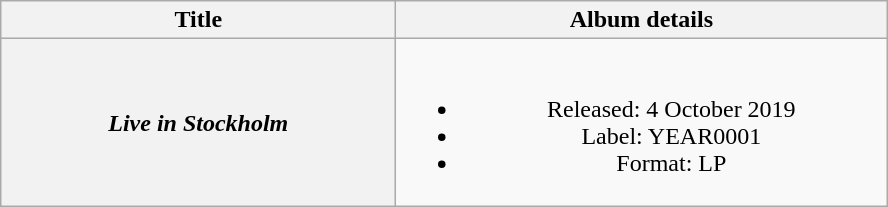<table class="wikitable plainrowheaders" style="text-align:center;">
<tr>
<th scope="col" style="width:16em;">Title</th>
<th scope="col" style="width:20em;">Album details</th>
</tr>
<tr>
<th scope="row"><em>Live in Stockholm</em><br></th>
<td><br><ul><li>Released: 4 October 2019</li><li>Label: YEAR0001</li><li>Format: LP</li></ul></td>
</tr>
</table>
